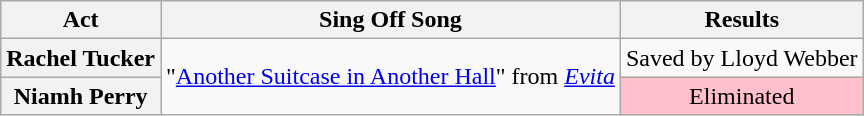<table class="wikitable plainrowheaders" style="text-align:center;">
<tr>
<th scope="col">Act</th>
<th scope="col">Sing Off Song</th>
<th scope="col">Results</th>
</tr>
<tr>
<th scope="row">Rachel Tucker</th>
<td rowspan="2">"<a href='#'>Another Suitcase in Another Hall</a>" from <em><a href='#'>Evita</a></em></td>
<td>Saved by Lloyd Webber</td>
</tr>
<tr>
<th scope="row">Niamh Perry</th>
<td style="background:pink;">Eliminated</td>
</tr>
</table>
